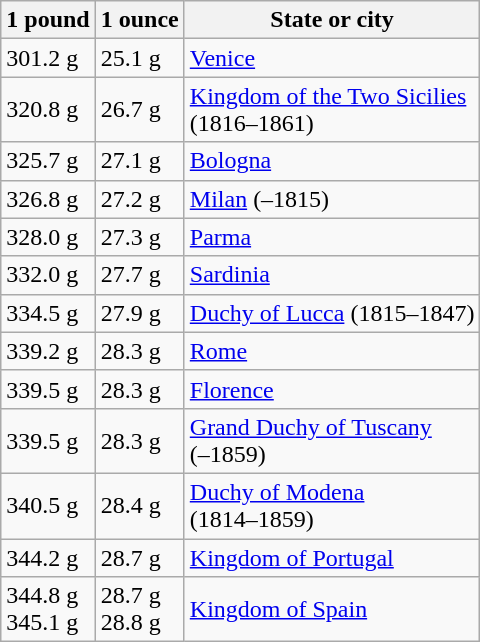<table class="wikitable" align="left" style="margin:0 1em 0 0">
<tr>
<th>1 pound</th>
<th>1 ounce</th>
<th>State or city</th>
</tr>
<tr>
<td>301.2 g</td>
<td>25.1 g</td>
<td><a href='#'>Venice</a></td>
</tr>
<tr>
<td>320.8 g<br></td>
<td>26.7 g<br></td>
<td><a href='#'>Kingdom of the Two Sicilies</a><br>(1816–1861)</td>
</tr>
<tr>
<td>325.7 g</td>
<td>27.1 g</td>
<td><a href='#'>Bologna</a></td>
</tr>
<tr>
<td>326.8 g</td>
<td>27.2 g</td>
<td><a href='#'>Milan</a> (–1815)</td>
</tr>
<tr>
<td>328.0 g</td>
<td>27.3 g</td>
<td><a href='#'>Parma</a></td>
</tr>
<tr>
<td>332.0 g</td>
<td>27.7 g</td>
<td><a href='#'>Sardinia</a></td>
</tr>
<tr>
<td>334.5 g</td>
<td>27.9 g</td>
<td><a href='#'>Duchy of Lucca</a> (1815–1847)</td>
</tr>
<tr>
<td>339.2 g</td>
<td>28.3 g</td>
<td><a href='#'>Rome</a></td>
</tr>
<tr>
<td>339.5 g</td>
<td>28.3 g</td>
<td><a href='#'>Florence</a></td>
</tr>
<tr>
<td>339.5 g</td>
<td>28.3 g</td>
<td><a href='#'>Grand Duchy of Tuscany</a><br>(–1859)</td>
</tr>
<tr>
<td>340.5 g</td>
<td>28.4 g</td>
<td><a href='#'>Duchy of Modena</a><br>(1814–1859)</td>
</tr>
<tr>
<td>344.2 g</td>
<td>28.7 g</td>
<td><a href='#'>Kingdom of Portugal</a></td>
</tr>
<tr>
<td>344.8 g<br>345.1 g</td>
<td>28.7 g<br>28.8 g</td>
<td><a href='#'>Kingdom of Spain</a><br></td>
</tr>
</table>
